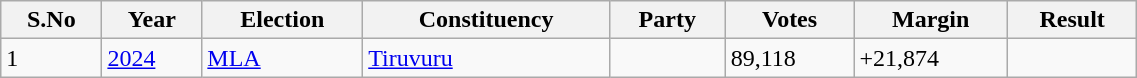<table class="wikitable"  width="60%">
<tr>
<th>S.No</th>
<th>Year</th>
<th>Election</th>
<th>Constituency</th>
<th>Party</th>
<th>Votes</th>
<th>Margin</th>
<th>Result</th>
</tr>
<tr>
<td>1</td>
<td><a href='#'>2024</a></td>
<td><a href='#'>MLA</a></td>
<td><a href='#'>Tiruvuru</a></td>
<td></td>
<td>89,118</td>
<td>+21,874</td>
<td></td>
</tr>
</table>
